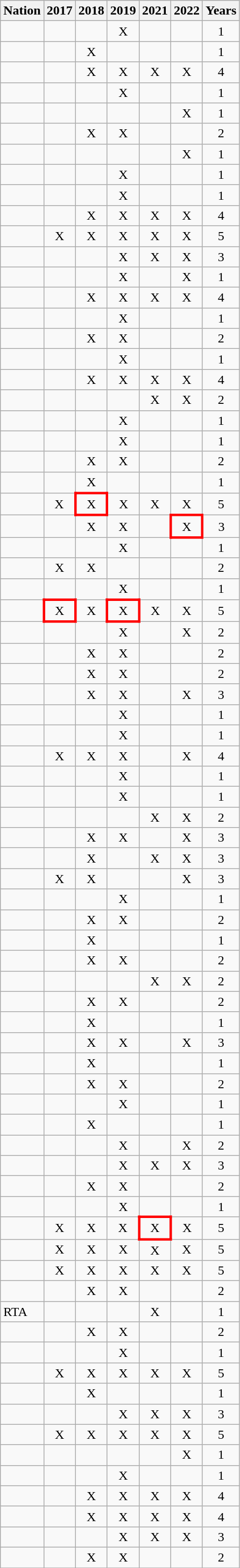<table class="wikitable sortable" style="text-align:center;">
<tr>
<th>Nation</th>
<th>2017</th>
<th>2018</th>
<th>2019</th>
<th>2021</th>
<th>2022</th>
<th>Years</th>
</tr>
<tr>
<td align=left></td>
<td></td>
<td></td>
<td>X</td>
<td></td>
<td></td>
<td>1</td>
</tr>
<tr>
<td align=left></td>
<td></td>
<td>X</td>
<td></td>
<td></td>
<td></td>
<td>1</td>
</tr>
<tr>
<td align=left></td>
<td></td>
<td>X</td>
<td>X</td>
<td>X</td>
<td>X</td>
<td>4</td>
</tr>
<tr>
<td align=left></td>
<td></td>
<td></td>
<td>X</td>
<td></td>
<td></td>
<td>1</td>
</tr>
<tr>
<td align=left></td>
<td></td>
<td></td>
<td></td>
<td></td>
<td>X</td>
<td>1</td>
</tr>
<tr>
<td align=left></td>
<td></td>
<td>X</td>
<td>X</td>
<td></td>
<td></td>
<td>2</td>
</tr>
<tr>
<td align=left></td>
<td></td>
<td></td>
<td></td>
<td></td>
<td>X</td>
<td>1</td>
</tr>
<tr>
<td align=left></td>
<td></td>
<td></td>
<td>X</td>
<td></td>
<td></td>
<td>1</td>
</tr>
<tr>
<td align=left></td>
<td></td>
<td></td>
<td>X</td>
<td></td>
<td></td>
<td>1</td>
</tr>
<tr>
<td align=left></td>
<td></td>
<td>X</td>
<td>X</td>
<td>X</td>
<td>X</td>
<td>4</td>
</tr>
<tr>
<td align=left></td>
<td>X</td>
<td>X</td>
<td>X</td>
<td>X</td>
<td>X</td>
<td>5</td>
</tr>
<tr>
<td align=left></td>
<td></td>
<td></td>
<td>X</td>
<td>X</td>
<td>X</td>
<td>3</td>
</tr>
<tr>
<td align=left></td>
<td></td>
<td></td>
<td>X</td>
<td></td>
<td>X</td>
<td>1</td>
</tr>
<tr>
<td align=left></td>
<td></td>
<td>X</td>
<td>X</td>
<td>X</td>
<td>X</td>
<td>4</td>
</tr>
<tr>
<td align=left></td>
<td></td>
<td></td>
<td>X</td>
<td></td>
<td></td>
<td>1</td>
</tr>
<tr>
<td align=left></td>
<td></td>
<td>X</td>
<td>X</td>
<td></td>
<td></td>
<td>2</td>
</tr>
<tr>
<td align=left></td>
<td></td>
<td></td>
<td>X</td>
<td></td>
<td></td>
<td>1</td>
</tr>
<tr>
<td align=left></td>
<td></td>
<td>X</td>
<td>X</td>
<td>X</td>
<td>X</td>
<td>4</td>
</tr>
<tr>
<td align=left></td>
<td></td>
<td></td>
<td></td>
<td>X</td>
<td>X</td>
<td>2</td>
</tr>
<tr>
<td align=left></td>
<td></td>
<td></td>
<td>X</td>
<td></td>
<td></td>
<td>1</td>
</tr>
<tr>
<td align=left></td>
<td></td>
<td></td>
<td>X</td>
<td></td>
<td></td>
<td>1</td>
</tr>
<tr>
<td align=left></td>
<td></td>
<td>X</td>
<td>X</td>
<td></td>
<td></td>
<td>2</td>
</tr>
<tr>
<td align=left></td>
<td></td>
<td>X</td>
<td></td>
<td></td>
<td></td>
<td>1</td>
</tr>
<tr>
<td align=left></td>
<td>X</td>
<td style="border: 3px solid red">X</td>
<td>X</td>
<td>X</td>
<td>X</td>
<td>5</td>
</tr>
<tr>
<td align=left></td>
<td></td>
<td>X</td>
<td>X</td>
<td></td>
<td style="border: 3px solid red">X</td>
<td>3</td>
</tr>
<tr>
<td align=left></td>
<td></td>
<td></td>
<td>X</td>
<td></td>
<td></td>
<td>1</td>
</tr>
<tr>
<td align=left></td>
<td>X</td>
<td>X</td>
<td></td>
<td></td>
<td></td>
<td>2</td>
</tr>
<tr>
<td align=left></td>
<td></td>
<td></td>
<td>X</td>
<td></td>
<td></td>
<td>1</td>
</tr>
<tr>
<td align=left></td>
<td style="border: 3px solid red">X</td>
<td>X</td>
<td style="border: 3px solid red">X</td>
<td>X</td>
<td>X</td>
<td>5</td>
</tr>
<tr>
<td align=left></td>
<td></td>
<td></td>
<td>X</td>
<td></td>
<td>X</td>
<td>2</td>
</tr>
<tr>
<td align=left></td>
<td></td>
<td>X</td>
<td>X</td>
<td></td>
<td></td>
<td>2</td>
</tr>
<tr>
<td align=left></td>
<td></td>
<td>X</td>
<td>X</td>
<td></td>
<td></td>
<td>2</td>
</tr>
<tr>
<td align=left></td>
<td></td>
<td>X</td>
<td>X</td>
<td></td>
<td>X</td>
<td>3</td>
</tr>
<tr>
<td align=left></td>
<td></td>
<td></td>
<td>X</td>
<td></td>
<td></td>
<td>1</td>
</tr>
<tr>
<td align=left></td>
<td></td>
<td></td>
<td>X</td>
<td></td>
<td></td>
<td>1</td>
</tr>
<tr>
<td align=left></td>
<td>X</td>
<td>X</td>
<td>X</td>
<td></td>
<td>X</td>
<td>4</td>
</tr>
<tr>
<td align=left></td>
<td></td>
<td></td>
<td>X</td>
<td></td>
<td></td>
<td>1</td>
</tr>
<tr>
<td align=left></td>
<td></td>
<td></td>
<td>X</td>
<td></td>
<td></td>
<td>1</td>
</tr>
<tr>
<td align=left></td>
<td></td>
<td></td>
<td></td>
<td>X</td>
<td>X</td>
<td>2</td>
</tr>
<tr>
<td align=left></td>
<td></td>
<td>X</td>
<td>X</td>
<td></td>
<td>X</td>
<td>3</td>
</tr>
<tr>
<td align=left></td>
<td></td>
<td>X</td>
<td></td>
<td>X</td>
<td>X</td>
<td>3</td>
</tr>
<tr>
<td align=left></td>
<td>X</td>
<td>X</td>
<td></td>
<td></td>
<td>X</td>
<td>3</td>
</tr>
<tr>
<td align=left></td>
<td></td>
<td></td>
<td>X</td>
<td></td>
<td></td>
<td>1</td>
</tr>
<tr>
<td align=left></td>
<td></td>
<td>X</td>
<td>X</td>
<td></td>
<td></td>
<td>2</td>
</tr>
<tr>
<td align=left></td>
<td></td>
<td>X</td>
<td></td>
<td></td>
<td></td>
<td>1</td>
</tr>
<tr>
<td align=left></td>
<td></td>
<td>X</td>
<td>X</td>
<td></td>
<td></td>
<td>2</td>
</tr>
<tr>
<td align=left></td>
<td></td>
<td></td>
<td></td>
<td>X</td>
<td>X</td>
<td>2</td>
</tr>
<tr>
<td align=left></td>
<td></td>
<td>X</td>
<td>X</td>
<td></td>
<td></td>
<td>2</td>
</tr>
<tr>
<td align=left></td>
<td></td>
<td>X</td>
<td></td>
<td></td>
<td></td>
<td>1</td>
</tr>
<tr>
<td align=left></td>
<td></td>
<td>X</td>
<td>X</td>
<td></td>
<td>X</td>
<td>3</td>
</tr>
<tr>
<td align=left></td>
<td></td>
<td>X</td>
<td></td>
<td></td>
<td></td>
<td>1</td>
</tr>
<tr>
<td align=left></td>
<td></td>
<td>X</td>
<td>X</td>
<td></td>
<td></td>
<td>2</td>
</tr>
<tr>
<td align=left></td>
<td></td>
<td></td>
<td>X</td>
<td></td>
<td></td>
<td>1</td>
</tr>
<tr>
<td align=left></td>
<td></td>
<td>X</td>
<td></td>
<td></td>
<td></td>
<td>1</td>
</tr>
<tr>
<td align=left></td>
<td></td>
<td></td>
<td>X</td>
<td></td>
<td>X</td>
<td>2</td>
</tr>
<tr>
<td align=left></td>
<td></td>
<td></td>
<td>X</td>
<td>X</td>
<td>X</td>
<td>3</td>
</tr>
<tr>
<td align=left></td>
<td></td>
<td>X</td>
<td>X</td>
<td></td>
<td></td>
<td>2</td>
</tr>
<tr>
<td align=left></td>
<td></td>
<td></td>
<td>X</td>
<td></td>
<td></td>
<td>1</td>
</tr>
<tr>
<td align=left></td>
<td>X</td>
<td>X</td>
<td>X</td>
<td style="border: 3px solid red">X</td>
<td>X</td>
<td>5</td>
</tr>
<tr>
<td align=left></td>
<td>X</td>
<td>X</td>
<td>X</td>
<td>X</td>
<td>X</td>
<td>5</td>
</tr>
<tr>
<td align=left></td>
<td>X</td>
<td>X</td>
<td>X</td>
<td>X</td>
<td>X</td>
<td>5</td>
</tr>
<tr>
<td align=left></td>
<td></td>
<td>X</td>
<td>X</td>
<td></td>
<td></td>
<td>2</td>
</tr>
<tr>
<td align=left> RTA</td>
<td></td>
<td></td>
<td></td>
<td>X</td>
<td></td>
<td>1</td>
</tr>
<tr>
<td align=left></td>
<td></td>
<td>X</td>
<td>X</td>
<td></td>
<td></td>
<td>2</td>
</tr>
<tr>
<td align=left></td>
<td></td>
<td></td>
<td>X</td>
<td></td>
<td></td>
<td>1</td>
</tr>
<tr>
<td align=left></td>
<td>X</td>
<td>X</td>
<td>X</td>
<td>X</td>
<td>X</td>
<td>5</td>
</tr>
<tr>
<td align=left></td>
<td></td>
<td>X</td>
<td></td>
<td></td>
<td></td>
<td>1</td>
</tr>
<tr>
<td align=left></td>
<td></td>
<td></td>
<td>X</td>
<td>X</td>
<td>X</td>
<td>3</td>
</tr>
<tr>
<td align=left></td>
<td>X</td>
<td>X</td>
<td>X</td>
<td>X</td>
<td>X</td>
<td>5</td>
</tr>
<tr>
<td align=left></td>
<td></td>
<td></td>
<td></td>
<td></td>
<td>X</td>
<td>1</td>
</tr>
<tr>
<td align=left></td>
<td></td>
<td></td>
<td>X</td>
<td></td>
<td></td>
<td>1</td>
</tr>
<tr>
<td align=left></td>
<td></td>
<td>X</td>
<td>X</td>
<td>X</td>
<td>X</td>
<td>4</td>
</tr>
<tr>
<td align=left></td>
<td></td>
<td>X</td>
<td>X</td>
<td>X</td>
<td>X</td>
<td>4</td>
</tr>
<tr>
<td align=left></td>
<td></td>
<td></td>
<td>X</td>
<td>X</td>
<td>X</td>
<td>3</td>
</tr>
<tr>
<td align=left></td>
<td></td>
<td>X</td>
<td>X</td>
<td></td>
<td></td>
<td>2</td>
</tr>
<tr>
</tr>
</table>
